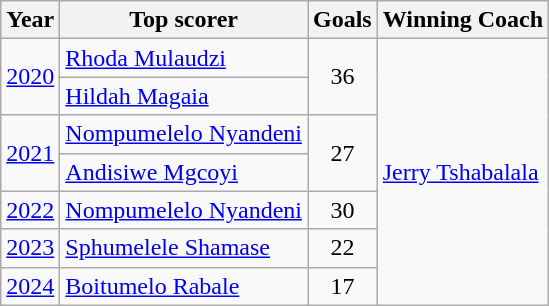<table class="wikitable">
<tr>
<th>Year</th>
<th>Top scorer</th>
<th>Goals</th>
<th>Winning Coach</th>
</tr>
<tr>
<td rowspan="2"><a href='#'>2020</a></td>
<td> <a href='#'>Rhoda Mulaudzi</a></td>
<td rowspan="2" align="center">36</td>
<td rowspan="7"> <a href='#'>Jerry Tshabalala</a></td>
</tr>
<tr>
<td> <a href='#'>Hildah Magaia</a></td>
</tr>
<tr>
<td rowspan="2"><a href='#'>2021</a></td>
<td> <a href='#'>Nompumelelo Nyandeni</a></td>
<td rowspan="2" align="center">27</td>
</tr>
<tr>
<td> <a href='#'>Andisiwe Mgcoyi</a></td>
</tr>
<tr>
<td><a href='#'>2022</a></td>
<td> <a href='#'>Nompumelelo Nyandeni</a></td>
<td align="center">30</td>
</tr>
<tr>
<td><a href='#'>2023</a></td>
<td> <a href='#'>Sphumelele Shamase</a></td>
<td align="center">22</td>
</tr>
<tr>
<td><a href='#'>2024</a></td>
<td> <a href='#'>Boitumelo Rabale</a></td>
<td align="center">17</td>
</tr>
</table>
